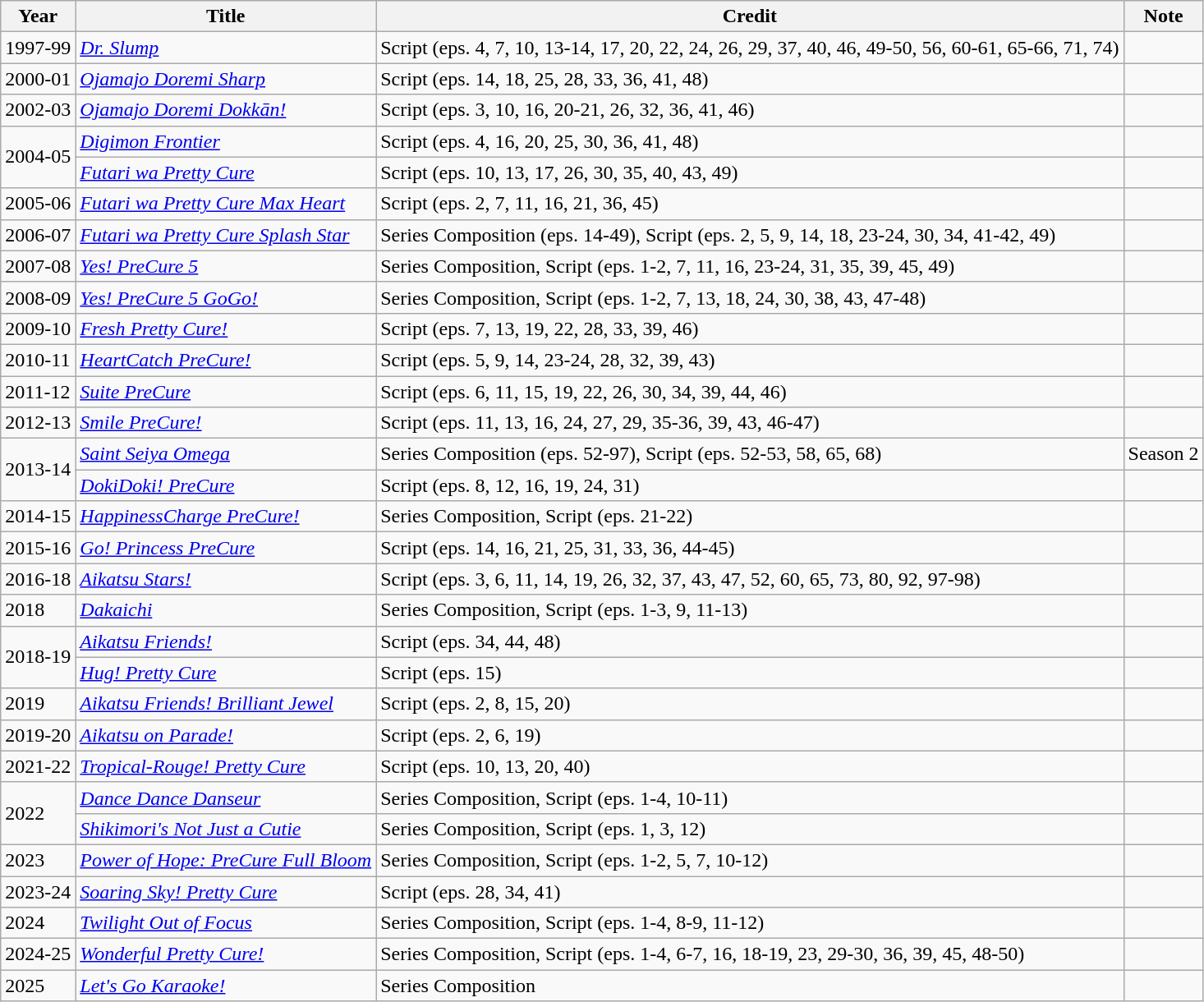<table class="wikitable">
<tr>
<th>Year</th>
<th>Title</th>
<th>Credit</th>
<th>Note</th>
</tr>
<tr>
<td>1997-99</td>
<td><em><a href='#'>Dr. Slump</a></em></td>
<td>Script (eps. 4, 7, 10, 13-14, 17, 20, 22, 24, 26, 29, 37, 40, 46, 49-50, 56, 60-61, 65-66, 71, 74)</td>
<td></td>
</tr>
<tr>
<td>2000-01</td>
<td><em><a href='#'>Ojamajo Doremi Sharp</a></em></td>
<td>Script (eps. 14, 18, 25, 28, 33, 36, 41, 48)</td>
<td></td>
</tr>
<tr>
<td>2002-03</td>
<td><em><a href='#'>Ojamajo Doremi Dokkān!</a></em></td>
<td>Script (eps. 3, 10, 16, 20-21, 26, 32, 36, 41, 46)</td>
<td></td>
</tr>
<tr>
<td rowspan="2">2004-05</td>
<td><em><a href='#'>Digimon Frontier</a></em></td>
<td>Script (eps. 4, 16, 20, 25, 30, 36, 41, 48)</td>
<td></td>
</tr>
<tr>
<td><em><a href='#'>Futari wa Pretty Cure</a></em></td>
<td>Script (eps. 10, 13, 17, 26, 30, 35, 40, 43, 49)</td>
<td></td>
</tr>
<tr>
<td>2005-06</td>
<td><em><a href='#'>Futari wa Pretty Cure Max Heart</a></em></td>
<td>Script (eps. 2, 7, 11, 16, 21, 36, 45)</td>
<td></td>
</tr>
<tr>
<td>2006-07</td>
<td><em><a href='#'>Futari wa Pretty Cure Splash Star</a></em></td>
<td>Series Composition (eps. 14-49), Script (eps. 2, 5, 9, 14, 18, 23-24, 30, 34, 41-42, 49)</td>
<td></td>
</tr>
<tr>
<td>2007-08</td>
<td><em><a href='#'>Yes! PreCure 5</a></em></td>
<td>Series Composition, Script (eps. 1-2, 7, 11, 16, 23-24, 31, 35, 39, 45, 49)</td>
<td></td>
</tr>
<tr>
<td>2008-09</td>
<td><em><a href='#'>Yes! PreCure 5 GoGo!</a></em></td>
<td>Series Composition, Script (eps. 1-2, 7, 13, 18, 24, 30, 38, 43, 47-48)</td>
<td></td>
</tr>
<tr>
<td>2009-10</td>
<td><em><a href='#'>Fresh Pretty Cure!</a></em></td>
<td>Script (eps. 7, 13, 19, 22, 28, 33, 39, 46)</td>
<td></td>
</tr>
<tr>
<td>2010-11</td>
<td><em><a href='#'>HeartCatch PreCure!</a></em></td>
<td>Script (eps. 5, 9, 14, 23-24, 28, 32, 39, 43)</td>
<td></td>
</tr>
<tr>
<td>2011-12</td>
<td><em><a href='#'>Suite PreCure</a></em></td>
<td>Script (eps. 6, 11, 15, 19, 22, 26, 30, 34, 39, 44, 46)</td>
<td></td>
</tr>
<tr>
<td>2012-13</td>
<td><em><a href='#'>Smile PreCure!</a></em></td>
<td>Script (eps. 11, 13, 16, 24, 27, 29, 35-36, 39, 43, 46-47)</td>
<td></td>
</tr>
<tr>
<td rowspan="2">2013-14</td>
<td><em><a href='#'>Saint Seiya Omega</a></em></td>
<td>Series Composition (eps. 52-97), Script (eps. 52-53, 58, 65, 68)</td>
<td>Season 2</td>
</tr>
<tr>
<td><em><a href='#'>DokiDoki! PreCure</a></em></td>
<td>Script (eps. 8, 12, 16, 19, 24, 31)</td>
<td></td>
</tr>
<tr>
<td>2014-15</td>
<td><em><a href='#'>HappinessCharge PreCure!</a></em></td>
<td>Series Composition, Script (eps. 21-22)</td>
<td></td>
</tr>
<tr>
<td>2015-16</td>
<td><em><a href='#'>Go! Princess PreCure</a></em></td>
<td>Script (eps. 14, 16, 21, 25, 31, 33, 36, 44-45)</td>
<td></td>
</tr>
<tr>
<td>2016-18</td>
<td><em><a href='#'>Aikatsu Stars!</a></em></td>
<td>Script (eps. 3, 6, 11, 14, 19, 26, 32, 37, 43, 47, 52, 60, 65, 73, 80, 92, 97-98)</td>
<td></td>
</tr>
<tr>
<td>2018</td>
<td><em><a href='#'>Dakaichi</a></em></td>
<td>Series Composition, Script (eps. 1-3, 9, 11-13)</td>
<td></td>
</tr>
<tr>
<td rowspan="2">2018-19</td>
<td><em><a href='#'>Aikatsu Friends!</a></em></td>
<td>Script (eps. 34, 44, 48)</td>
<td></td>
</tr>
<tr>
<td><em><a href='#'>Hug! Pretty Cure</a></em></td>
<td>Script (eps. 15)</td>
<td></td>
</tr>
<tr>
<td>2019</td>
<td><em><a href='#'>Aikatsu Friends! Brilliant Jewel</a></em></td>
<td>Script (eps. 2, 8, 15, 20)</td>
<td></td>
</tr>
<tr>
<td>2019-20</td>
<td><em><a href='#'>Aikatsu on Parade!</a></em></td>
<td>Script (eps. 2, 6, 19)</td>
<td></td>
</tr>
<tr>
<td>2021-22</td>
<td><em><a href='#'>Tropical-Rouge! Pretty Cure</a></em></td>
<td>Script (eps. 10, 13, 20, 40)</td>
<td></td>
</tr>
<tr>
<td rowspan="2">2022</td>
<td><em><a href='#'>Dance Dance Danseur</a></em></td>
<td>Series Composition, Script (eps. 1-4, 10-11)</td>
<td></td>
</tr>
<tr>
<td><em><a href='#'>Shikimori's Not Just a Cutie</a></em></td>
<td>Series Composition, Script (eps. 1, 3, 12)</td>
<td></td>
</tr>
<tr>
<td>2023</td>
<td><em><a href='#'>Power of Hope: PreCure Full Bloom</a></em></td>
<td>Series Composition, Script (eps. 1-2, 5, 7, 10-12)</td>
<td></td>
</tr>
<tr>
<td>2023-24</td>
<td><em><a href='#'>Soaring Sky! Pretty Cure</a></em></td>
<td>Script (eps. 28, 34, 41)</td>
<td></td>
</tr>
<tr>
<td>2024</td>
<td><em><a href='#'>Twilight Out of Focus</a></em></td>
<td>Series Composition, Script (eps. 1-4, 8-9, 11-12)</td>
<td></td>
</tr>
<tr>
<td>2024-25</td>
<td><em><a href='#'>Wonderful Pretty Cure!</a></em></td>
<td>Series Composition, Script (eps. 1-4, 6-7, 16, 18-19, 23, 29-30, 36, 39, 45, 48-50)</td>
<td></td>
</tr>
<tr>
<td>2025</td>
<td><em><a href='#'>Let's Go Karaoke!</a></em></td>
<td>Series Composition</td>
<td></td>
</tr>
</table>
